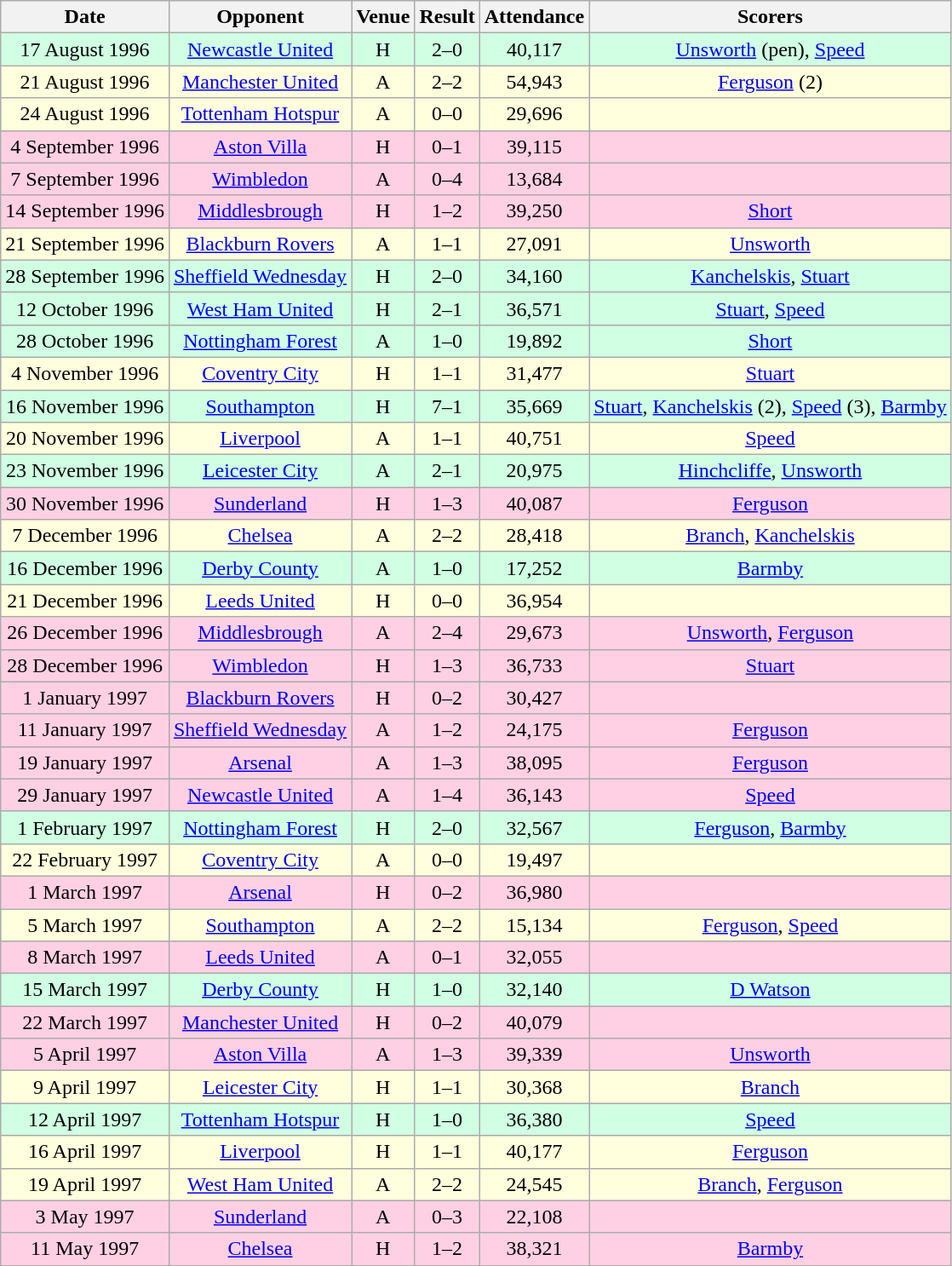<table class="wikitable sortable" style="font-size:100%; text-align:center">
<tr>
<th>Date</th>
<th>Opponent</th>
<th>Venue</th>
<th>Result</th>
<th>Attendance</th>
<th>Scorers</th>
</tr>
<tr style="background-color: #d0ffe3;">
<td>17 August 1996</td>
<td><a href='#'>Newcastle United</a></td>
<td>H</td>
<td>2–0</td>
<td>40,117</td>
<td><a href='#'>Unsworth</a> (pen), <a href='#'>Speed</a></td>
</tr>
<tr style="background-color: #ffffdd;">
<td>21 August 1996</td>
<td><a href='#'>Manchester United</a></td>
<td>A</td>
<td>2–2</td>
<td>54,943</td>
<td><a href='#'>Ferguson</a> (2)</td>
</tr>
<tr style="background-color: #ffffdd;">
<td>24 August 1996</td>
<td><a href='#'>Tottenham Hotspur</a></td>
<td>A</td>
<td>0–0</td>
<td>29,696</td>
<td></td>
</tr>
<tr style="background-color: #ffd0e3;">
<td>4 September 1996</td>
<td><a href='#'>Aston Villa</a></td>
<td>H</td>
<td>0–1</td>
<td>39,115</td>
<td></td>
</tr>
<tr style="background-color: #ffd0e3;">
<td>7 September 1996</td>
<td><a href='#'>Wimbledon</a></td>
<td>A</td>
<td>0–4</td>
<td>13,684</td>
<td></td>
</tr>
<tr style="background-color: #ffd0e3;">
<td>14 September 1996</td>
<td><a href='#'>Middlesbrough</a></td>
<td>H</td>
<td>1–2</td>
<td>39,250</td>
<td><a href='#'>Short</a></td>
</tr>
<tr style="background-color: #ffffdd;">
<td>21 September 1996</td>
<td><a href='#'>Blackburn Rovers</a></td>
<td>A</td>
<td>1–1</td>
<td>27,091</td>
<td><a href='#'>Unsworth</a></td>
</tr>
<tr style="background-color: #d0ffe3;">
<td>28 September 1996</td>
<td><a href='#'>Sheffield Wednesday</a></td>
<td>H</td>
<td>2–0</td>
<td>34,160</td>
<td><a href='#'>Kanchelskis</a>, <a href='#'>Stuart</a></td>
</tr>
<tr style="background-color: #d0ffe3;">
<td>12 October 1996</td>
<td><a href='#'>West Ham United</a></td>
<td>H</td>
<td>2–1</td>
<td>36,571</td>
<td><a href='#'>Stuart</a>, <a href='#'>Speed</a></td>
</tr>
<tr style="background-color: #d0ffe3;">
<td>28 October 1996</td>
<td><a href='#'>Nottingham Forest</a></td>
<td>A</td>
<td>1–0</td>
<td>19,892</td>
<td><a href='#'>Short</a></td>
</tr>
<tr style="background-color: #ffffdd;">
<td>4 November 1996</td>
<td><a href='#'>Coventry City</a></td>
<td>H</td>
<td>1–1</td>
<td>31,477</td>
<td><a href='#'>Stuart</a></td>
</tr>
<tr style="background-color: #d0ffe3;">
<td>16 November 1996</td>
<td><a href='#'>Southampton</a></td>
<td>H</td>
<td>7–1</td>
<td>35,669</td>
<td><a href='#'>Stuart</a>, <a href='#'>Kanchelskis</a> (2), <a href='#'>Speed</a> (3), <a href='#'>Barmby</a></td>
</tr>
<tr style="background-color: #ffffdd;">
<td>20 November 1996</td>
<td><a href='#'>Liverpool</a></td>
<td>A</td>
<td>1–1</td>
<td>40,751</td>
<td><a href='#'>Speed</a></td>
</tr>
<tr style="background-color: #d0ffe3;">
<td>23 November 1996</td>
<td><a href='#'>Leicester City</a></td>
<td>A</td>
<td>2–1</td>
<td>20,975</td>
<td><a href='#'>Hinchcliffe</a>, <a href='#'>Unsworth</a></td>
</tr>
<tr style="background-color: #ffd0e3;">
<td>30 November 1996</td>
<td><a href='#'>Sunderland</a></td>
<td>H</td>
<td>1–3</td>
<td>40,087</td>
<td><a href='#'>Ferguson</a></td>
</tr>
<tr style="background-color: #ffffdd;">
<td>7 December 1996</td>
<td><a href='#'>Chelsea</a></td>
<td>A</td>
<td>2–2</td>
<td>28,418</td>
<td><a href='#'>Branch</a>, <a href='#'>Kanchelskis</a></td>
</tr>
<tr style="background-color: #d0ffe3;">
<td>16 December 1996</td>
<td><a href='#'>Derby County</a></td>
<td>A</td>
<td>1–0</td>
<td>17,252</td>
<td><a href='#'>Barmby</a></td>
</tr>
<tr style="background-color: #ffffdd;">
<td>21 December 1996</td>
<td><a href='#'>Leeds United</a></td>
<td>H</td>
<td>0–0</td>
<td>36,954</td>
<td></td>
</tr>
<tr style="background-color: #ffd0e3;">
<td>26 December 1996</td>
<td><a href='#'>Middlesbrough</a></td>
<td>A</td>
<td>2–4</td>
<td>29,673</td>
<td><a href='#'>Unsworth</a>, <a href='#'>Ferguson</a></td>
</tr>
<tr style="background-color: #ffd0e3;">
<td>28 December 1996</td>
<td><a href='#'>Wimbledon</a></td>
<td>H</td>
<td>1–3</td>
<td>36,733</td>
<td><a href='#'>Stuart</a></td>
</tr>
<tr style="background-color: #ffd0e3;">
<td>1 January 1997</td>
<td><a href='#'>Blackburn Rovers</a></td>
<td>H</td>
<td>0–2</td>
<td>30,427</td>
<td></td>
</tr>
<tr style="background-color: #ffd0e3;">
<td>11 January 1997</td>
<td><a href='#'>Sheffield Wednesday</a></td>
<td>A</td>
<td>1–2</td>
<td>24,175</td>
<td><a href='#'>Ferguson</a></td>
</tr>
<tr style="background-color: #ffd0e3;">
<td>19 January 1997</td>
<td><a href='#'>Arsenal</a></td>
<td>A</td>
<td>1–3</td>
<td>38,095</td>
<td><a href='#'>Ferguson</a></td>
</tr>
<tr style="background-color: #ffd0e3;">
<td>29 January 1997</td>
<td><a href='#'>Newcastle United</a></td>
<td>A</td>
<td>1–4</td>
<td>36,143</td>
<td><a href='#'>Speed</a></td>
</tr>
<tr style="background-color: #d0ffe3;">
<td>1 February 1997</td>
<td><a href='#'>Nottingham Forest</a></td>
<td>H</td>
<td>2–0</td>
<td>32,567</td>
<td><a href='#'>Ferguson</a>, <a href='#'>Barmby</a></td>
</tr>
<tr style="background-color: #ffffdd;">
<td>22 February 1997</td>
<td><a href='#'>Coventry City</a></td>
<td>A</td>
<td>0–0</td>
<td>19,497</td>
<td></td>
</tr>
<tr style="background-color: #ffd0e3;">
<td>1 March 1997</td>
<td><a href='#'>Arsenal</a></td>
<td>H</td>
<td>0–2</td>
<td>36,980</td>
<td></td>
</tr>
<tr style="background-color: #ffffdd;">
<td>5 March 1997</td>
<td><a href='#'>Southampton</a></td>
<td>A</td>
<td>2–2</td>
<td>15,134</td>
<td><a href='#'>Ferguson</a>, <a href='#'>Speed</a></td>
</tr>
<tr style="background-color: #ffd0e3;">
<td>8 March 1997</td>
<td><a href='#'>Leeds United</a></td>
<td>A</td>
<td>0–1</td>
<td>32,055</td>
<td></td>
</tr>
<tr style="background-color: #d0ffe3;">
<td>15 March 1997</td>
<td><a href='#'>Derby County</a></td>
<td>H</td>
<td>1–0</td>
<td>32,140</td>
<td><a href='#'>D Watson</a></td>
</tr>
<tr style="background-color: #ffd0e3;">
<td>22 March 1997</td>
<td><a href='#'>Manchester United</a></td>
<td>H</td>
<td>0–2</td>
<td>40,079</td>
<td></td>
</tr>
<tr style="background-color: #ffd0e3;">
<td>5 April 1997</td>
<td><a href='#'>Aston Villa</a></td>
<td>A</td>
<td>1–3</td>
<td>39,339</td>
<td><a href='#'>Unsworth</a></td>
</tr>
<tr style="background-color: #ffffdd;">
<td>9 April 1997</td>
<td><a href='#'>Leicester City</a></td>
<td>H</td>
<td>1–1</td>
<td>30,368</td>
<td><a href='#'>Branch</a></td>
</tr>
<tr style="background-color: #d0ffe3;">
<td>12 April 1997</td>
<td><a href='#'>Tottenham Hotspur</a></td>
<td>H</td>
<td>1–0</td>
<td>36,380</td>
<td><a href='#'>Speed</a></td>
</tr>
<tr style="background-color: #ffffdd;">
<td>16 April 1997</td>
<td><a href='#'>Liverpool</a></td>
<td>H</td>
<td>1–1</td>
<td>40,177</td>
<td><a href='#'>Ferguson</a></td>
</tr>
<tr style="background-color: #ffffdd;">
<td>19 April 1997</td>
<td><a href='#'>West Ham United</a></td>
<td>A</td>
<td>2–2</td>
<td>24,545</td>
<td><a href='#'>Branch</a>, <a href='#'>Ferguson</a></td>
</tr>
<tr style="background-color: #ffd0e3;">
<td>3 May 1997</td>
<td><a href='#'>Sunderland</a></td>
<td>A</td>
<td>0–3</td>
<td>22,108</td>
<td></td>
</tr>
<tr style="background-color: #ffd0e3;">
<td>11 May 1997</td>
<td><a href='#'>Chelsea</a></td>
<td>H</td>
<td>1–2</td>
<td>38,321</td>
<td><a href='#'>Barmby</a></td>
</tr>
</table>
